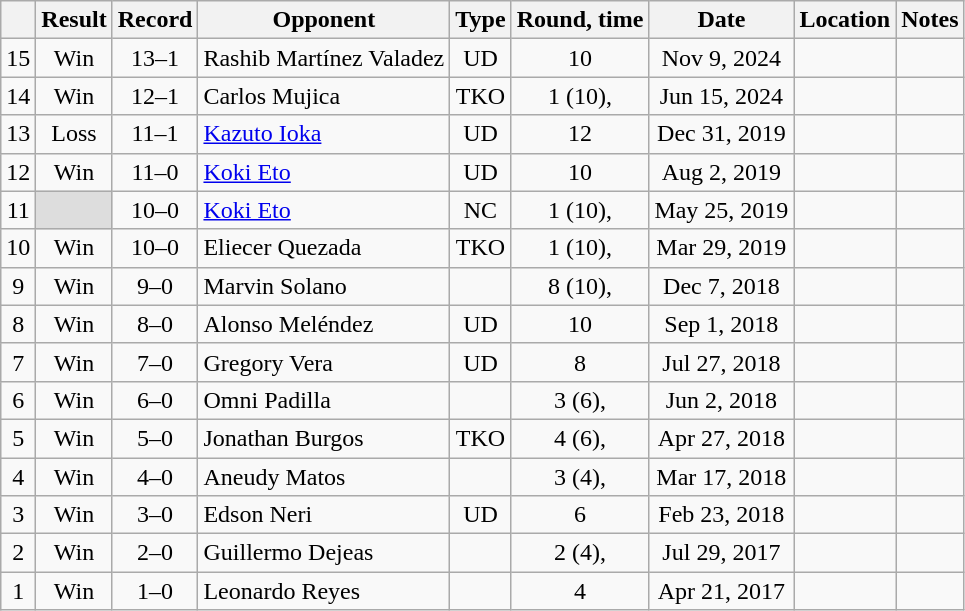<table class="wikitable" style="text-align:center">
<tr>
<th></th>
<th>Result</th>
<th>Record</th>
<th>Opponent</th>
<th>Type</th>
<th>Round, time</th>
<th>Date</th>
<th>Location</th>
<th>Notes</th>
</tr>
<tr>
<td>15</td>
<td>Win</td>
<td>13–1 </td>
<td style="text-align:left;"> Rashib Martínez Valadez</td>
<td>UD</td>
<td>10</td>
<td>Nov 9, 2024</td>
<td style="text-align:left;"> </td>
<td style="text-align:left;"></td>
</tr>
<tr>
<td>14</td>
<td>Win</td>
<td>12–1 </td>
<td style="text-align:left;"> Carlos Mujica</td>
<td>TKO</td>
<td>1 (10), </td>
<td>Jun 15, 2024</td>
<td style="text-align:left;"> </td>
<td></td>
</tr>
<tr>
<td>13</td>
<td>Loss</td>
<td>11–1 </td>
<td style="text-align:left;"> <a href='#'>Kazuto Ioka</a></td>
<td>UD</td>
<td>12</td>
<td>Dec 31, 2019</td>
<td style="text-align:left;"> </td>
<td style="text-align:left;"></td>
</tr>
<tr>
<td>12</td>
<td>Win</td>
<td>11–0 </td>
<td style="text-align:left;"> <a href='#'>Koki Eto</a></td>
<td>UD</td>
<td>10</td>
<td>Aug 2, 2019</td>
<td style="text-align:left;"> </td>
<td style="text-align:left;"></td>
</tr>
<tr>
<td>11</td>
<td style="background: #DDD"></td>
<td>10–0 </td>
<td style="text-align:left;"> <a href='#'>Koki Eto</a></td>
<td>NC</td>
<td>1 (10), </td>
<td>May 25, 2019</td>
<td style="text-align:left;"> </td>
<td style="text-align:left;"></td>
</tr>
<tr>
<td>10</td>
<td>Win</td>
<td>10–0</td>
<td style="text-align:left;"> Eliecer Quezada</td>
<td>TKO</td>
<td>1 (10), </td>
<td>Mar 29, 2019</td>
<td style="text-align:left;"> </td>
<td style="text-align:left;"></td>
</tr>
<tr>
<td>9</td>
<td>Win</td>
<td>9–0</td>
<td style="text-align:left;"> Marvin Solano</td>
<td></td>
<td>8 (10), </td>
<td>Dec 7, 2018</td>
<td style="text-align:left;"> </td>
<td style="text-align:left;"></td>
</tr>
<tr>
<td>8</td>
<td>Win</td>
<td>8–0</td>
<td style="text-align:left;"> Alonso Meléndez</td>
<td>UD</td>
<td>10</td>
<td>Sep 1, 2018</td>
<td style="text-align:left;"> </td>
<td style="text-align:left;"></td>
</tr>
<tr>
<td>7</td>
<td>Win</td>
<td>7–0</td>
<td style="text-align:left;"> Gregory Vera</td>
<td>UD</td>
<td>8</td>
<td>Jul 27, 2018</td>
<td style="text-align:left;"> </td>
<td style="text-align:left;"></td>
</tr>
<tr>
<td>6</td>
<td>Win</td>
<td>6–0</td>
<td style="text-align:left;"> Omni Padilla</td>
<td></td>
<td>3 (6), </td>
<td>Jun 2, 2018</td>
<td style="text-align:left;"> </td>
<td></td>
</tr>
<tr>
<td>5</td>
<td>Win</td>
<td>5–0</td>
<td style="text-align:left;"> Jonathan Burgos</td>
<td>TKO</td>
<td>4 (6), </td>
<td>Apr 27, 2018</td>
<td style="text-align:left;"> </td>
<td></td>
</tr>
<tr>
<td>4</td>
<td>Win</td>
<td>4–0</td>
<td style="text-align:left;"> Aneudy Matos</td>
<td></td>
<td>3 (4), </td>
<td>Mar 17, 2018</td>
<td style="text-align:left;"> </td>
<td></td>
</tr>
<tr>
<td>3</td>
<td>Win</td>
<td>3–0</td>
<td style="text-align:left;"> Edson Neri</td>
<td>UD</td>
<td>6</td>
<td>Feb 23, 2018</td>
<td style="text-align:left;"> </td>
<td></td>
</tr>
<tr>
<td>2</td>
<td>Win</td>
<td>2–0</td>
<td style="text-align:left;"> Guillermo Dejeas</td>
<td></td>
<td>2 (4), </td>
<td>Jul 29, 2017</td>
<td style="text-align:left;"> </td>
<td></td>
</tr>
<tr>
<td>1</td>
<td>Win</td>
<td>1–0</td>
<td style="text-align:left;"> Leonardo Reyes</td>
<td></td>
<td>4</td>
<td>Apr 21, 2017</td>
<td style="text-align:left;"> </td>
<td></td>
</tr>
</table>
